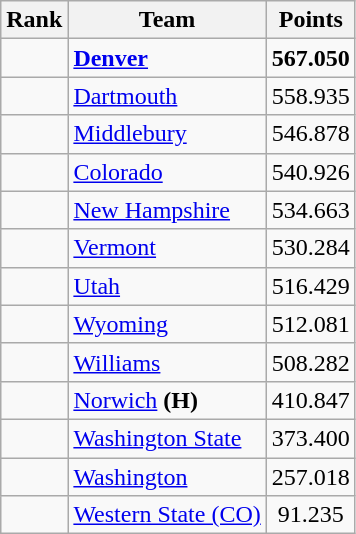<table class="wikitable sortable" style="text-align:center">
<tr>
<th>Rank</th>
<th>Team</th>
<th>Points</th>
</tr>
<tr>
<td></td>
<td align=left><strong><a href='#'>Denver</a></strong></td>
<td><strong>567.050</strong></td>
</tr>
<tr>
<td></td>
<td align=left><a href='#'>Dartmouth</a></td>
<td>558.935</td>
</tr>
<tr>
<td></td>
<td align=left><a href='#'>Middlebury</a></td>
<td>546.878</td>
</tr>
<tr>
<td></td>
<td align=left><a href='#'>Colorado</a></td>
<td>540.926</td>
</tr>
<tr>
<td></td>
<td align=left><a href='#'>New Hampshire</a></td>
<td>534.663</td>
</tr>
<tr>
<td></td>
<td align=left><a href='#'>Vermont</a></td>
<td>530.284</td>
</tr>
<tr>
<td></td>
<td align=left><a href='#'>Utah</a></td>
<td>516.429</td>
</tr>
<tr>
<td></td>
<td align=left><a href='#'>Wyoming</a></td>
<td>512.081</td>
</tr>
<tr>
<td></td>
<td align=left><a href='#'>Williams</a></td>
<td>508.282</td>
</tr>
<tr>
<td></td>
<td align=left><a href='#'>Norwich</a> <strong>(H)</strong></td>
<td>410.847</td>
</tr>
<tr>
<td></td>
<td align=left><a href='#'>Washington State</a></td>
<td>373.400</td>
</tr>
<tr>
<td></td>
<td align=left><a href='#'>Washington</a></td>
<td>257.018</td>
</tr>
<tr>
<td></td>
<td align=left><a href='#'>Western State (CO)</a></td>
<td>91.235</td>
</tr>
</table>
